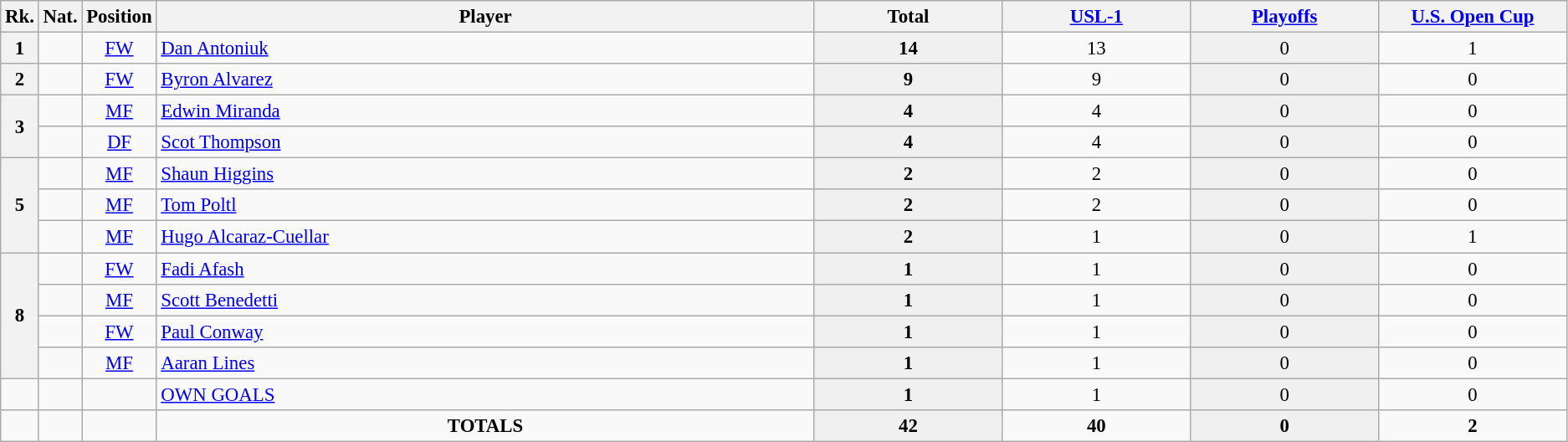<table class="wikitable" style="font-size:95%; text-align:center;">
<tr>
<th width="1%">Rk.</th>
<th width="1%">Nat.</th>
<th width="1%">Position</th>
<th width="42%">Player</th>
<th width=80>Total</th>
<th width=80><a href='#'>USL-1</a></th>
<th width=80><a href='#'>Playoffs</a></th>
<th width=80><a href='#'>U.S. Open Cup</a></th>
</tr>
<tr>
<th rowspan="1"><strong>1</strong></th>
<td></td>
<td><a href='#'>FW</a></td>
<td style="text-align: left;"><a href='#'>Dan Antoniuk</a></td>
<td style="background: #F0F0F0;"><strong>14</strong></td>
<td>13</td>
<td style="background: #F0F0F0;">0</td>
<td>1</td>
</tr>
<tr>
<th rowspan="1"><strong>2</strong></th>
<td></td>
<td><a href='#'>FW</a></td>
<td style="text-align: left;"><a href='#'>Byron Alvarez</a></td>
<td style="background: #F0F0F0;"><strong>9</strong></td>
<td>9</td>
<td style="background: #F0F0F0;">0</td>
<td>0</td>
</tr>
<tr>
<th rowspan="2"><strong>3</strong></th>
<td></td>
<td><a href='#'>MF</a></td>
<td style="text-align: left;"><a href='#'>Edwin Miranda</a></td>
<td style="background: #F0F0F0;"><strong>4</strong></td>
<td>4</td>
<td style="background: #F0F0F0;">0</td>
<td>0</td>
</tr>
<tr>
<td></td>
<td><a href='#'>DF</a></td>
<td style="text-align: left;"><a href='#'>Scot Thompson</a></td>
<td style="background: #F0F0F0;"><strong>4</strong></td>
<td>4</td>
<td style="background: #F0F0F0;">0</td>
<td>0</td>
</tr>
<tr>
<th rowspan="3"><strong>5</strong></th>
<td></td>
<td><a href='#'>MF</a></td>
<td style="text-align: left;"><a href='#'>Shaun Higgins</a></td>
<td style="background: #F0F0F0;"><strong>2</strong></td>
<td>2</td>
<td style="background: #F0F0F0;">0</td>
<td>0</td>
</tr>
<tr>
<td></td>
<td><a href='#'>MF</a></td>
<td style="text-align: left;"><a href='#'>Tom Poltl</a></td>
<td style="background: #F0F0F0;"><strong>2</strong></td>
<td>2</td>
<td style="background: #F0F0F0;">0</td>
<td>0</td>
</tr>
<tr>
<td></td>
<td><a href='#'>MF</a></td>
<td style="text-align: left;"><a href='#'>Hugo Alcaraz-Cuellar</a></td>
<td style="background: #F0F0F0;"><strong>2</strong></td>
<td>1</td>
<td style="background: #F0F0F0;">0</td>
<td>1</td>
</tr>
<tr>
<th rowspan="4"><strong>8</strong></th>
<td></td>
<td><a href='#'>FW</a></td>
<td style="text-align: left;"><a href='#'>Fadi Afash</a></td>
<td style="background: #F0F0F0;"><strong>1</strong></td>
<td>1</td>
<td style="background: #F0F0F0;">0</td>
<td>0</td>
</tr>
<tr>
<td></td>
<td><a href='#'>MF</a></td>
<td style="text-align: left;"><a href='#'>Scott Benedetti</a></td>
<td style="background: #F0F0F0;"><strong>1</strong></td>
<td>1</td>
<td style="background: #F0F0F0;">0</td>
<td>0</td>
</tr>
<tr>
<td></td>
<td><a href='#'>FW</a></td>
<td style="text-align: left;"><a href='#'>Paul Conway</a></td>
<td style="background: #F0F0F0;"><strong>1</strong></td>
<td>1</td>
<td style="background: #F0F0F0;">0</td>
<td>0</td>
</tr>
<tr>
<td></td>
<td><a href='#'>MF</a></td>
<td style="text-align: left;"><a href='#'>Aaran Lines</a></td>
<td style="background: #F0F0F0;"><strong>1</strong></td>
<td>1</td>
<td style="background: #F0F0F0;">0</td>
<td>0</td>
</tr>
<tr>
<td></td>
<td></td>
<td></td>
<td style="text-align: left;"><a href='#'>OWN GOALS</a></td>
<td style="background: #F0F0F0;"><strong>1</strong></td>
<td>1</td>
<td style="background: #F0F0F0;">0</td>
<td>0</td>
</tr>
<tr>
<td></td>
<td></td>
<td></td>
<td><strong>TOTALS</strong></td>
<td style="background: #F0F0F0;"><strong>42</strong></td>
<td><strong>40</strong></td>
<td style="background: #F0F0F0;"><strong>0</strong></td>
<td><strong>2</strong></td>
</tr>
</table>
